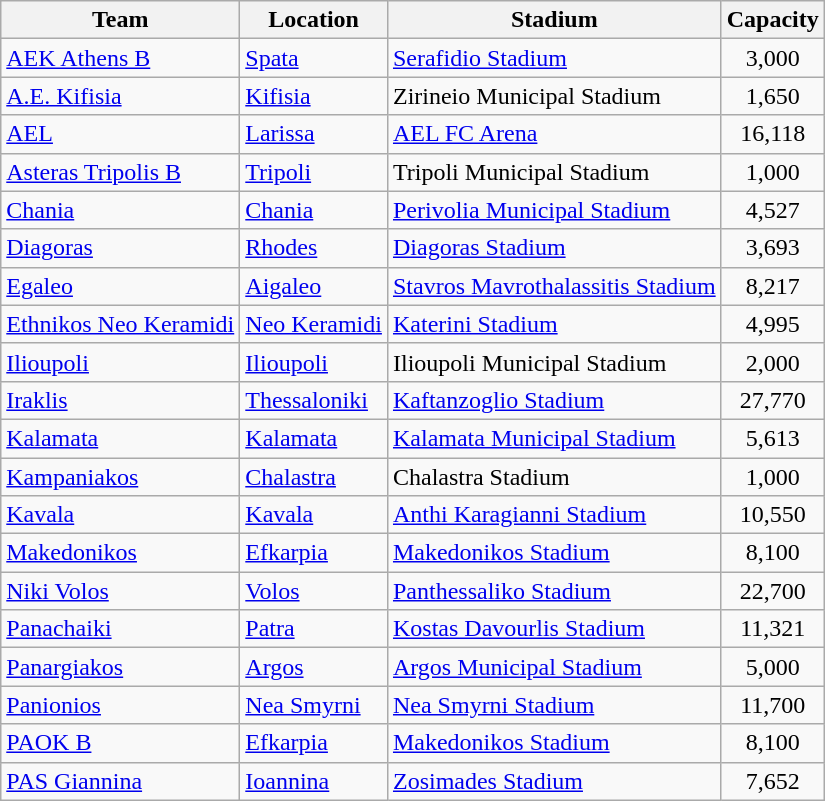<table class="wikitable sortable" style="text-align: left;">
<tr>
<th>Team</th>
<th>Location</th>
<th>Stadium</th>
<th>Capacity</th>
</tr>
<tr>
<td><a href='#'>AEK Athens Β</a></td>
<td><a href='#'>Spata</a></td>
<td><a href='#'>Serafidio Stadium</a></td>
<td align="center">3,000</td>
</tr>
<tr>
<td><a href='#'>A.E. Kifisia</a></td>
<td><a href='#'>Kifisia</a></td>
<td>Zirineio Municipal Stadium</td>
<td align="center">1,650</td>
</tr>
<tr>
<td><a href='#'>AEL</a></td>
<td><a href='#'>Larissa</a></td>
<td><a href='#'>AEL FC Arena</a></td>
<td align="center">16,118</td>
</tr>
<tr>
<td><a href='#'>Asteras Tripolis B</a></td>
<td><a href='#'>Tripoli</a></td>
<td>Tripoli Municipal Stadium</td>
<td align="center">1,000</td>
</tr>
<tr>
<td><a href='#'>Chania</a></td>
<td><a href='#'>Chania</a></td>
<td><a href='#'>Perivolia Municipal Stadium</a></td>
<td align="center">4,527</td>
</tr>
<tr>
<td><a href='#'>Diagoras</a></td>
<td><a href='#'>Rhodes</a></td>
<td><a href='#'>Diagoras Stadium</a></td>
<td align="center">3,693</td>
</tr>
<tr>
<td><a href='#'>Egaleo</a></td>
<td><a href='#'>Aigaleo</a></td>
<td><a href='#'>Stavros Mavrothalassitis Stadium</a></td>
<td align="center">8,217</td>
</tr>
<tr>
<td><a href='#'>Ethnikos Neo Keramidi</a></td>
<td><a href='#'>Neo Keramidi</a></td>
<td><a href='#'>Katerini Stadium</a></td>
<td align="center">4,995</td>
</tr>
<tr>
<td><a href='#'>Ilioupoli</a></td>
<td><a href='#'>Ilioupoli</a></td>
<td>Ilioupoli Municipal Stadium</td>
<td align="center">2,000</td>
</tr>
<tr>
<td><a href='#'>Iraklis</a></td>
<td><a href='#'>Thessaloniki</a></td>
<td><a href='#'>Kaftanzoglio Stadium</a></td>
<td align="center">27,770</td>
</tr>
<tr>
<td><a href='#'>Kalamata</a></td>
<td><a href='#'>Kalamata</a></td>
<td><a href='#'>Kalamata Municipal Stadium</a></td>
<td align="center">5,613</td>
</tr>
<tr>
<td><a href='#'>Kampaniakos</a></td>
<td><a href='#'>Chalastra</a></td>
<td>Chalastra Stadium</td>
<td align="center">1,000</td>
</tr>
<tr>
<td><a href='#'>Kavala</a></td>
<td><a href='#'>Kavala</a></td>
<td><a href='#'>Anthi Karagianni Stadium</a></td>
<td align="center">10,550</td>
</tr>
<tr>
<td><a href='#'>Makedonikos</a></td>
<td><a href='#'>Efkarpia</a></td>
<td><a href='#'>Makedonikos Stadium</a></td>
<td align="center">8,100</td>
</tr>
<tr>
<td><a href='#'>Niki Volos</a></td>
<td><a href='#'>Volos</a></td>
<td><a href='#'>Panthessaliko Stadium</a></td>
<td align="center">22,700</td>
</tr>
<tr>
<td><a href='#'>Panachaiki</a></td>
<td><a href='#'>Patra</a></td>
<td><a href='#'>Kostas Davourlis Stadium</a></td>
<td align="center">11,321</td>
</tr>
<tr>
<td><a href='#'>Panargiakos</a></td>
<td><a href='#'>Argos</a></td>
<td><a href='#'>Argos Municipal Stadium</a></td>
<td align="center">5,000</td>
</tr>
<tr>
<td><a href='#'>Panionios</a></td>
<td><a href='#'>Nea Smyrni</a></td>
<td><a href='#'>Nea Smyrni Stadium</a></td>
<td align="center">11,700</td>
</tr>
<tr>
<td><a href='#'>PAOK B</a></td>
<td><a href='#'>Efkarpia</a></td>
<td><a href='#'>Makedonikos Stadium</a></td>
<td align="center">8,100</td>
</tr>
<tr>
<td><a href='#'>PAS Giannina</a></td>
<td><a href='#'>Ioannina</a></td>
<td><a href='#'>Zosimades Stadium</a></td>
<td align="center">7,652</td>
</tr>
</table>
